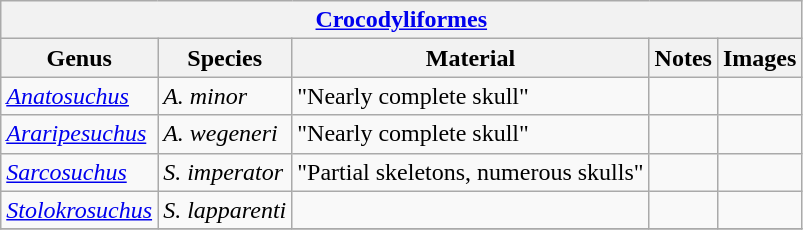<table class="wikitable" align="center">
<tr>
<th colspan="5" align="center"><strong><a href='#'>Crocodyliformes</a></strong></th>
</tr>
<tr>
<th>Genus</th>
<th>Species</th>
<th>Material</th>
<th>Notes</th>
<th>Images</th>
</tr>
<tr>
<td><em><a href='#'>Anatosuchus</a></em></td>
<td><em>A. minor</em></td>
<td>"Nearly complete skull"</td>
<td></td>
<td></td>
</tr>
<tr>
<td><em><a href='#'>Araripesuchus</a></em></td>
<td><em>A. wegeneri</em></td>
<td>"Nearly complete skull"</td>
<td></td>
<td></td>
</tr>
<tr>
<td><em><a href='#'>Sarcosuchus</a></em></td>
<td><em>S. imperator</em></td>
<td>"Partial skeletons, numerous skulls"</td>
<td></td>
<td></td>
</tr>
<tr>
<td><em><a href='#'>Stolokrosuchus</a></em></td>
<td><em>S. lapparenti</em></td>
<td></td>
<td></td>
<td></td>
</tr>
<tr>
</tr>
</table>
